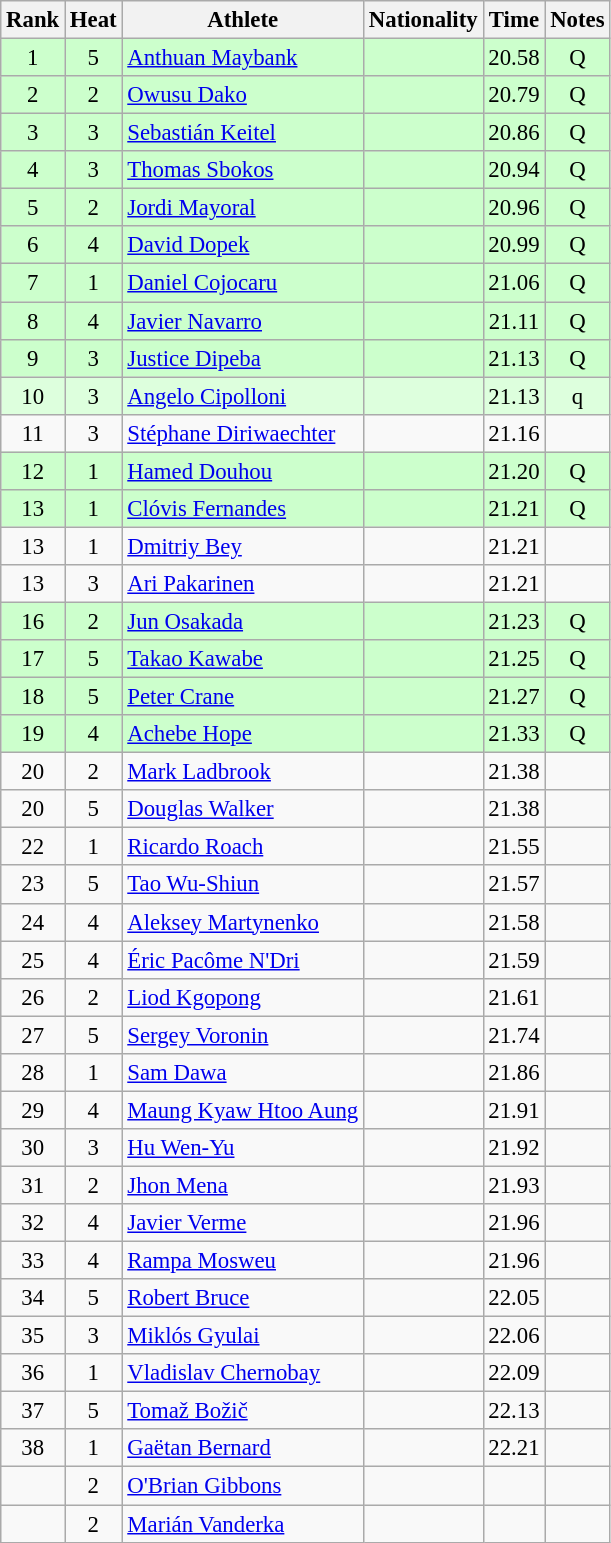<table class="wikitable sortable" style="text-align:center;font-size:95%">
<tr>
<th>Rank</th>
<th>Heat</th>
<th>Athlete</th>
<th>Nationality</th>
<th>Time</th>
<th>Notes</th>
</tr>
<tr bgcolor=ccffcc>
<td>1</td>
<td>5</td>
<td align="left"><a href='#'>Anthuan Maybank</a></td>
<td align=left></td>
<td>20.58</td>
<td>Q</td>
</tr>
<tr bgcolor=ccffcc>
<td>2</td>
<td>2</td>
<td align="left"><a href='#'>Owusu Dako</a></td>
<td align=left></td>
<td>20.79</td>
<td>Q</td>
</tr>
<tr bgcolor=ccffcc>
<td>3</td>
<td>3</td>
<td align="left"><a href='#'>Sebastián Keitel</a></td>
<td align=left></td>
<td>20.86</td>
<td>Q</td>
</tr>
<tr bgcolor=ccffcc>
<td>4</td>
<td>3</td>
<td align="left"><a href='#'>Thomas Sbokos</a></td>
<td align=left></td>
<td>20.94</td>
<td>Q</td>
</tr>
<tr bgcolor=ccffcc>
<td>5</td>
<td>2</td>
<td align="left"><a href='#'>Jordi Mayoral</a></td>
<td align=left></td>
<td>20.96</td>
<td>Q</td>
</tr>
<tr bgcolor=ccffcc>
<td>6</td>
<td>4</td>
<td align="left"><a href='#'>David Dopek</a></td>
<td align=left></td>
<td>20.99</td>
<td>Q</td>
</tr>
<tr bgcolor=ccffcc>
<td>7</td>
<td>1</td>
<td align="left"><a href='#'>Daniel Cojocaru</a></td>
<td align=left></td>
<td>21.06</td>
<td>Q</td>
</tr>
<tr bgcolor=ccffcc>
<td>8</td>
<td>4</td>
<td align="left"><a href='#'>Javier Navarro</a></td>
<td align=left></td>
<td>21.11</td>
<td>Q</td>
</tr>
<tr bgcolor=ccffcc>
<td>9</td>
<td>3</td>
<td align="left"><a href='#'>Justice Dipeba</a></td>
<td align=left></td>
<td>21.13</td>
<td>Q</td>
</tr>
<tr bgcolor=ddffdd>
<td>10</td>
<td>3</td>
<td align="left"><a href='#'>Angelo Cipolloni</a></td>
<td align=left></td>
<td>21.13</td>
<td>q</td>
</tr>
<tr>
<td>11</td>
<td>3</td>
<td align="left"><a href='#'>Stéphane Diriwaechter</a></td>
<td align=left></td>
<td>21.16</td>
<td></td>
</tr>
<tr bgcolor=ccffcc>
<td>12</td>
<td>1</td>
<td align="left"><a href='#'>Hamed Douhou</a></td>
<td align=left></td>
<td>21.20</td>
<td>Q</td>
</tr>
<tr bgcolor=ccffcc>
<td>13</td>
<td>1</td>
<td align="left"><a href='#'>Clóvis Fernandes</a></td>
<td align=left></td>
<td>21.21</td>
<td>Q</td>
</tr>
<tr>
<td>13</td>
<td>1</td>
<td align="left"><a href='#'>Dmitriy Bey</a></td>
<td align=left></td>
<td>21.21</td>
<td></td>
</tr>
<tr>
<td>13</td>
<td>3</td>
<td align="left"><a href='#'>Ari Pakarinen</a></td>
<td align=left></td>
<td>21.21</td>
<td></td>
</tr>
<tr bgcolor=ccffcc>
<td>16</td>
<td>2</td>
<td align="left"><a href='#'>Jun Osakada</a></td>
<td align=left></td>
<td>21.23</td>
<td>Q</td>
</tr>
<tr bgcolor=ccffcc>
<td>17</td>
<td>5</td>
<td align="left"><a href='#'>Takao Kawabe</a></td>
<td align=left></td>
<td>21.25</td>
<td>Q</td>
</tr>
<tr bgcolor=ccffcc>
<td>18</td>
<td>5</td>
<td align="left"><a href='#'>Peter Crane</a></td>
<td align=left></td>
<td>21.27</td>
<td>Q</td>
</tr>
<tr bgcolor=ccffcc>
<td>19</td>
<td>4</td>
<td align="left"><a href='#'>Achebe Hope</a></td>
<td align=left></td>
<td>21.33</td>
<td>Q</td>
</tr>
<tr>
<td>20</td>
<td>2</td>
<td align="left"><a href='#'>Mark Ladbrook</a></td>
<td align=left></td>
<td>21.38</td>
<td></td>
</tr>
<tr>
<td>20</td>
<td>5</td>
<td align="left"><a href='#'>Douglas Walker</a></td>
<td align=left></td>
<td>21.38</td>
<td></td>
</tr>
<tr>
<td>22</td>
<td>1</td>
<td align="left"><a href='#'>Ricardo Roach</a></td>
<td align=left></td>
<td>21.55</td>
<td></td>
</tr>
<tr>
<td>23</td>
<td>5</td>
<td align="left"><a href='#'>Tao Wu-Shiun</a></td>
<td align=left></td>
<td>21.57</td>
<td></td>
</tr>
<tr>
<td>24</td>
<td>4</td>
<td align="left"><a href='#'>Aleksey Martynenko</a></td>
<td align=left></td>
<td>21.58</td>
<td></td>
</tr>
<tr>
<td>25</td>
<td>4</td>
<td align="left"><a href='#'>Éric Pacôme N'Dri</a></td>
<td align=left></td>
<td>21.59</td>
<td></td>
</tr>
<tr>
<td>26</td>
<td>2</td>
<td align="left"><a href='#'>Liod Kgopong</a></td>
<td align=left></td>
<td>21.61</td>
<td></td>
</tr>
<tr>
<td>27</td>
<td>5</td>
<td align="left"><a href='#'>Sergey Voronin</a></td>
<td align=left></td>
<td>21.74</td>
<td></td>
</tr>
<tr>
<td>28</td>
<td>1</td>
<td align="left"><a href='#'>Sam Dawa</a></td>
<td align=left></td>
<td>21.86</td>
<td></td>
</tr>
<tr>
<td>29</td>
<td>4</td>
<td align="left"><a href='#'>Maung Kyaw Htoo Aung</a></td>
<td align=left></td>
<td>21.91</td>
<td></td>
</tr>
<tr>
<td>30</td>
<td>3</td>
<td align="left"><a href='#'>Hu Wen-Yu</a></td>
<td align=left></td>
<td>21.92</td>
<td></td>
</tr>
<tr>
<td>31</td>
<td>2</td>
<td align="left"><a href='#'>Jhon Mena</a></td>
<td align=left></td>
<td>21.93</td>
<td></td>
</tr>
<tr>
<td>32</td>
<td>4</td>
<td align="left"><a href='#'>Javier Verme</a></td>
<td align=left></td>
<td>21.96</td>
<td></td>
</tr>
<tr>
<td>33</td>
<td>4</td>
<td align="left"><a href='#'>Rampa Mosweu</a></td>
<td align=left></td>
<td>21.96</td>
<td></td>
</tr>
<tr>
<td>34</td>
<td>5</td>
<td align="left"><a href='#'>Robert Bruce</a></td>
<td align=left></td>
<td>22.05</td>
<td></td>
</tr>
<tr>
<td>35</td>
<td>3</td>
<td align="left"><a href='#'>Miklós Gyulai</a></td>
<td align=left></td>
<td>22.06</td>
<td></td>
</tr>
<tr>
<td>36</td>
<td>1</td>
<td align="left"><a href='#'>Vladislav Chernobay</a></td>
<td align=left></td>
<td>22.09</td>
<td></td>
</tr>
<tr>
<td>37</td>
<td>5</td>
<td align="left"><a href='#'>Tomaž Božič</a></td>
<td align=left></td>
<td>22.13</td>
<td></td>
</tr>
<tr>
<td>38</td>
<td>1</td>
<td align="left"><a href='#'>Gaëtan Bernard</a></td>
<td align=left></td>
<td>22.21</td>
<td></td>
</tr>
<tr>
<td></td>
<td>2</td>
<td align="left"><a href='#'>O'Brian Gibbons</a></td>
<td align=left></td>
<td></td>
<td></td>
</tr>
<tr>
<td></td>
<td>2</td>
<td align="left"><a href='#'>Marián Vanderka</a></td>
<td align=left></td>
<td></td>
<td></td>
</tr>
</table>
